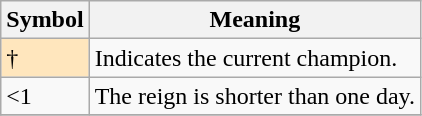<table class="wikitable">
<tr>
<th>Symbol</th>
<th>Meaning</th>
</tr>
<tr>
<td style="background-color:#ffe6bd">†</td>
<td>Indicates the current champion.</td>
</tr>
<tr>
<td><1</td>
<td>The reign is shorter than one day.</td>
</tr>
<tr>
</tr>
</table>
